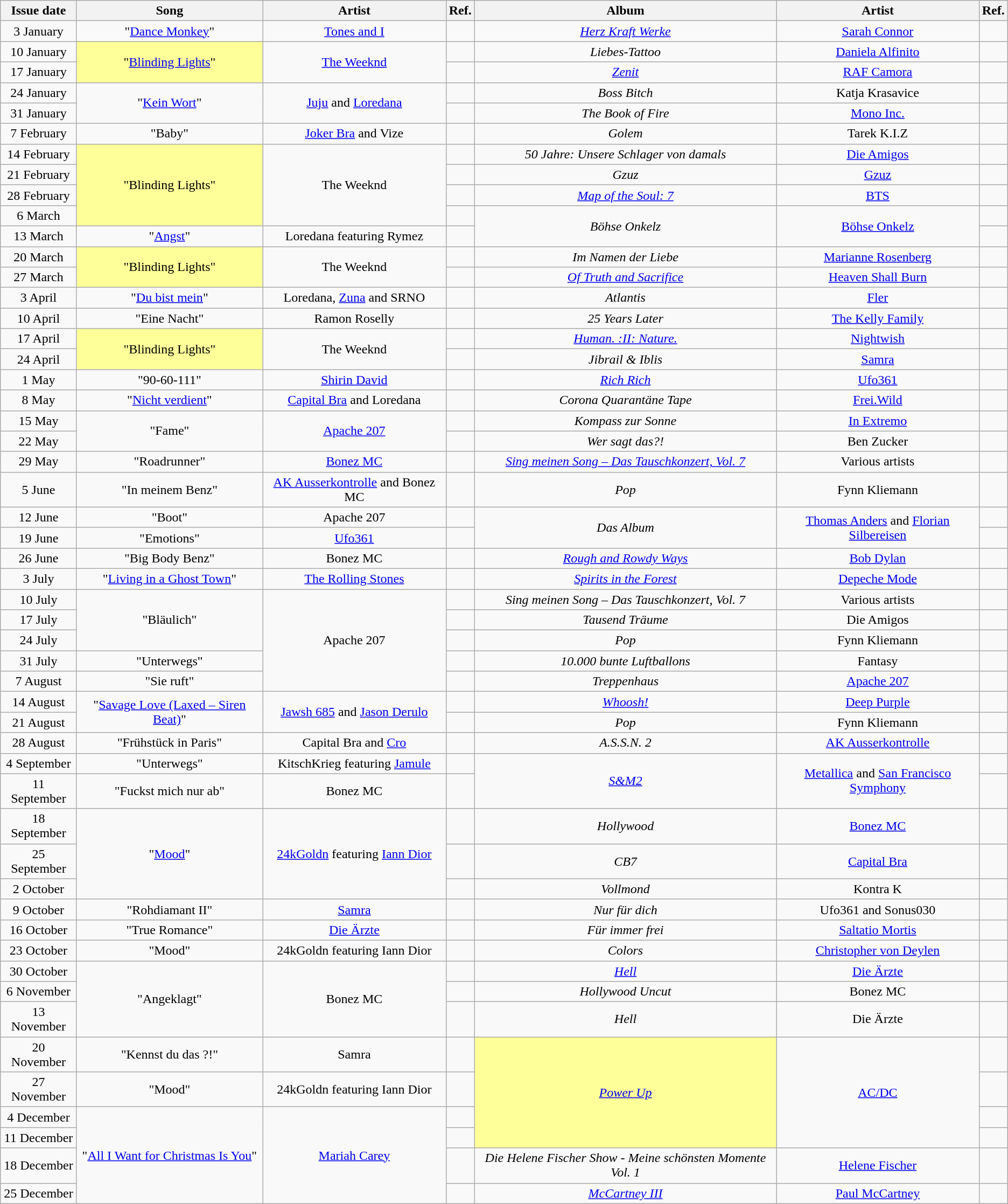<table class="wikitable plainrowheaders" style="text-align:center">
<tr>
<th scope="col">Issue date</th>
<th scope="col">Song</th>
<th scope="col">Artist</th>
<th scope="col">Ref.</th>
<th scope="col">Album</th>
<th scope="col">Artist</th>
<th scope="col">Ref.</th>
</tr>
<tr>
<td scope="row">3 January</td>
<td>"<a href='#'>Dance Monkey</a>"</td>
<td><a href='#'>Tones and I</a></td>
<td align="center"></td>
<td><em><a href='#'>Herz Kraft Werke</a></em></td>
<td><a href='#'>Sarah Connor</a></td>
<td align="center"></td>
</tr>
<tr>
<td scope="row">10 January</td>
<td bgcolor=#FFFF99 rowspan="2">"<a href='#'>Blinding Lights</a>" </td>
<td rowspan="2"><a href='#'>The Weeknd</a></td>
<td align="center"></td>
<td><em>Liebes-Tattoo</em></td>
<td><a href='#'>Daniela Alfinito</a></td>
<td align="center"></td>
</tr>
<tr>
<td scope="row">17 January</td>
<td align="center"></td>
<td><em><a href='#'>Zenit</a></em></td>
<td><a href='#'>RAF Camora</a></td>
<td align="center"></td>
</tr>
<tr>
<td scope="row">24 January</td>
<td rowspan="2">"<a href='#'>Kein Wort</a>"</td>
<td rowspan="2"><a href='#'>Juju</a> and <a href='#'>Loredana</a></td>
<td align="center"></td>
<td><em>Boss Bitch</em></td>
<td>Katja Krasavice</td>
<td align="center"></td>
</tr>
<tr>
<td scope="row">31 January</td>
<td align="center"></td>
<td><em>The Book of Fire</em></td>
<td><a href='#'>Mono Inc.</a></td>
<td align="center"></td>
</tr>
<tr>
<td scope="row">7 February</td>
<td>"Baby"</td>
<td><a href='#'>Joker Bra</a> and Vize</td>
<td align="center"></td>
<td><em>Golem</em></td>
<td>Tarek K.I.Z</td>
<td align="center"></td>
</tr>
<tr>
<td scope="row">14 February</td>
<td bgcolor=#FFFF99 rowspan="4">"Blinding Lights" </td>
<td rowspan="4">The Weeknd</td>
<td align="center"></td>
<td><em>50 Jahre: Unsere Schlager von damals</em></td>
<td><a href='#'>Die Amigos</a></td>
<td align="center"></td>
</tr>
<tr>
<td scope="row">21 February</td>
<td align="center"></td>
<td><em>Gzuz</em></td>
<td><a href='#'>Gzuz</a></td>
<td align="center"></td>
</tr>
<tr>
<td scope="row">28 February</td>
<td align="center"></td>
<td><em><a href='#'>Map of the Soul: 7</a></em></td>
<td><a href='#'>BTS</a></td>
<td align="center"></td>
</tr>
<tr>
<td scope="row">6 March</td>
<td align="center"></td>
<td rowspan="2"><em>Böhse Onkelz</em></td>
<td rowspan="2"><a href='#'>Böhse Onkelz</a></td>
<td align="center"></td>
</tr>
<tr>
<td scope="row">13 March</td>
<td>"<a href='#'>Angst</a>"</td>
<td>Loredana featuring Rymez</td>
<td align="center"></td>
<td align="center"></td>
</tr>
<tr>
<td scope="row">20 March</td>
<td bgcolor=#FFFF99 rowspan="2">"Blinding Lights" </td>
<td rowspan="2">The Weeknd</td>
<td align="center"></td>
<td><em>Im Namen der Liebe</em></td>
<td><a href='#'>Marianne Rosenberg</a></td>
<td align="center"></td>
</tr>
<tr>
<td scope="row">27 March</td>
<td align="center"></td>
<td><em><a href='#'>Of Truth and Sacrifice</a></em></td>
<td><a href='#'>Heaven Shall Burn</a></td>
<td align="center"></td>
</tr>
<tr>
<td scope="row">3 April</td>
<td>"<a href='#'>Du bist mein</a>"</td>
<td>Loredana, <a href='#'>Zuna</a> and SRNO</td>
<td align="center"></td>
<td><em>Atlantis</em></td>
<td><a href='#'>Fler</a></td>
<td align="center"></td>
</tr>
<tr>
<td scope="row">10 April</td>
<td>"Eine Nacht"</td>
<td>Ramon Roselly</td>
<td align="center"></td>
<td><em>25 Years Later</em></td>
<td><a href='#'>The Kelly Family</a></td>
<td align="center"></td>
</tr>
<tr>
<td scope="row">17 April</td>
<td bgcolor=#FFFF99 rowspan="2">"Blinding Lights" </td>
<td rowspan="2">The Weeknd</td>
<td align="center"></td>
<td><em><a href='#'>Human. :II: Nature.</a></em></td>
<td><a href='#'>Nightwish</a></td>
<td align="center"></td>
</tr>
<tr>
<td scope="row">24 April</td>
<td align="center"></td>
<td><em>Jibrail & Iblis</em></td>
<td><a href='#'>Samra</a></td>
<td align="center"></td>
</tr>
<tr>
<td scope="row">1 May</td>
<td>"90-60-111"</td>
<td><a href='#'>Shirin David</a></td>
<td align="center"></td>
<td><em><a href='#'>Rich Rich</a></em></td>
<td><a href='#'>Ufo361</a></td>
<td align="center"></td>
</tr>
<tr>
<td scope="row">8 May</td>
<td>"<a href='#'>Nicht verdient</a>"</td>
<td><a href='#'>Capital Bra</a> and Loredana</td>
<td align="center"></td>
<td><em>Corona Quarantäne Tape</em></td>
<td><a href='#'>Frei.Wild</a></td>
<td align="center"></td>
</tr>
<tr>
<td scope="row">15 May</td>
<td rowspan="2">"Fame"</td>
<td rowspan="2"><a href='#'>Apache 207</a></td>
<td align="center"></td>
<td><em>Kompass zur Sonne</em></td>
<td><a href='#'>In Extremo</a></td>
<td align="center"></td>
</tr>
<tr>
<td scope="row">22 May</td>
<td align="center"></td>
<td><em>Wer sagt das?!</em></td>
<td>Ben Zucker</td>
<td align="center"></td>
</tr>
<tr>
<td scope="row">29 May</td>
<td>"Roadrunner"</td>
<td><a href='#'>Bonez MC</a></td>
<td align="center"></td>
<td><em><a href='#'>Sing meinen Song – Das Tauschkonzert, Vol. 7</a></em></td>
<td>Various artists</td>
<td align="center"></td>
</tr>
<tr>
<td scope="row">5 June</td>
<td>"In meinem Benz"</td>
<td><a href='#'>AK Ausserkontrolle</a> and Bonez MC</td>
<td align="center"></td>
<td><em>Pop</em></td>
<td>Fynn Kliemann</td>
<td align="center"></td>
</tr>
<tr>
<td scope="row">12 June</td>
<td>"Boot"</td>
<td>Apache 207</td>
<td align="center"></td>
<td rowspan="2"><em>Das Album</em></td>
<td rowspan="2"><a href='#'>Thomas Anders</a> and <a href='#'>Florian Silbereisen</a></td>
<td align="center"></td>
</tr>
<tr>
<td scope="row">19 June</td>
<td>"Emotions"</td>
<td><a href='#'>Ufo361</a></td>
<td align="center"></td>
<td align="center"></td>
</tr>
<tr>
<td scope="row">26 June</td>
<td>"Big Body Benz"</td>
<td>Bonez MC</td>
<td align="center"></td>
<td><em><a href='#'>Rough and Rowdy Ways</a></em></td>
<td><a href='#'>Bob Dylan</a></td>
<td align="center"></td>
</tr>
<tr>
<td scope="row">3 July</td>
<td>"<a href='#'>Living in a Ghost Town</a>"</td>
<td><a href='#'>The Rolling Stones</a></td>
<td align="center"></td>
<td><em><a href='#'>Spirits in the Forest</a></em></td>
<td><a href='#'>Depeche Mode</a></td>
<td align="center"></td>
</tr>
<tr>
<td scope="row">10 July</td>
<td rowspan="3">"Bläulich"</td>
<td rowspan="5">Apache 207</td>
<td align="center"></td>
<td><em>Sing meinen Song – Das Tauschkonzert, Vol. 7</em></td>
<td>Various artists</td>
<td align="center"></td>
</tr>
<tr>
<td scope="row">17 July</td>
<td align="center"></td>
<td><em>Tausend Träume</em></td>
<td>Die Amigos</td>
<td align="center"></td>
</tr>
<tr>
<td scope="row">24 July</td>
<td align="center"></td>
<td><em>Pop</em></td>
<td>Fynn Kliemann</td>
<td align="center"></td>
</tr>
<tr>
<td scope="row">31 July</td>
<td>"Unterwegs"</td>
<td align="center"></td>
<td><em>10.000 bunte Luftballons</em></td>
<td>Fantasy</td>
<td align="center"></td>
</tr>
<tr>
<td scope="row">7 August</td>
<td>"Sie ruft"</td>
<td align="center"></td>
<td><em>Treppenhaus</em></td>
<td><a href='#'>Apache 207</a></td>
<td align="center"></td>
</tr>
<tr>
<td scope="row">14 August</td>
<td rowspan="2">"<a href='#'>Savage Love (Laxed – Siren Beat)</a>"</td>
<td rowspan="2"><a href='#'>Jawsh 685</a> and <a href='#'>Jason Derulo</a></td>
<td align="center"></td>
<td><em><a href='#'>Whoosh!</a></em></td>
<td><a href='#'>Deep Purple</a></td>
<td align="center"></td>
</tr>
<tr>
<td scope="row">21 August</td>
<td align="center"></td>
<td><em>Pop</em></td>
<td>Fynn Kliemann</td>
<td align="center"></td>
</tr>
<tr>
<td scope="row">28 August</td>
<td>"Frühstück in Paris"</td>
<td>Capital Bra and <a href='#'>Cro</a></td>
<td align="center"></td>
<td><em>A.S.S.N. 2</em></td>
<td><a href='#'>AK Ausserkontrolle</a></td>
<td align="center"></td>
</tr>
<tr>
<td scope="row">4 September</td>
<td>"Unterwegs"</td>
<td>KitschKrieg featuring <a href='#'>Jamule</a></td>
<td align="center"></td>
<td rowspan="2"><em><a href='#'>S&M2</a></em></td>
<td rowspan="2"><a href='#'>Metallica</a> and <a href='#'>San Francisco Symphony</a></td>
<td align="center"></td>
</tr>
<tr>
<td scope="row">11 September</td>
<td>"Fuckst mich nur ab"</td>
<td>Bonez MC</td>
<td align="center"></td>
<td align="center"></td>
</tr>
<tr>
<td scope="row">18 September</td>
<td rowspan="3">"<a href='#'>Mood</a>"</td>
<td rowspan="3"><a href='#'>24kGoldn</a> featuring <a href='#'>Iann Dior</a></td>
<td align="center"></td>
<td><em>Hollywood</em></td>
<td><a href='#'>Bonez MC</a></td>
<td align="center"></td>
</tr>
<tr>
<td scope="row">25 September</td>
<td align="center"></td>
<td><em>CB7</em></td>
<td><a href='#'>Capital Bra</a></td>
<td align="center"></td>
</tr>
<tr>
<td scope="row">2 October</td>
<td align="center"></td>
<td><em>Vollmond</em></td>
<td>Kontra K</td>
<td align="center"></td>
</tr>
<tr>
<td scope="row">9 October</td>
<td>"Rohdiamant II"</td>
<td><a href='#'>Samra</a></td>
<td align="center"></td>
<td><em>Nur für dich</em></td>
<td>Ufo361 and Sonus030</td>
<td align="center"></td>
</tr>
<tr>
<td scope="row">16 October</td>
<td>"True Romance"</td>
<td><a href='#'>Die Ärzte</a></td>
<td align="center"></td>
<td><em>Für immer frei</em></td>
<td><a href='#'>Saltatio Mortis</a></td>
<td align="center"></td>
</tr>
<tr>
<td scope="row">23 October</td>
<td>"Mood"</td>
<td>24kGoldn featuring Iann Dior</td>
<td align="center"></td>
<td><em>Colors</em></td>
<td><a href='#'>Christopher von Deylen</a></td>
<td align="center"></td>
</tr>
<tr>
<td scope="row">30 October</td>
<td rowspan="3">"Angeklagt"</td>
<td rowspan="3">Bonez MC</td>
<td align="center"></td>
<td><em><a href='#'>Hell</a></em></td>
<td><a href='#'>Die Ärzte</a></td>
<td align="center"></td>
</tr>
<tr>
<td scope="row">6 November</td>
<td align="center"></td>
<td><em>Hollywood Uncut</em></td>
<td>Bonez MC</td>
<td align="center"></td>
</tr>
<tr>
<td scope="row">13 November</td>
<td align="center"></td>
<td><em>Hell</em></td>
<td>Die Ärzte</td>
<td align="center"></td>
</tr>
<tr>
<td scope="row">20 November</td>
<td>"Kennst du das ?!"</td>
<td>Samra</td>
<td align="center"></td>
<td bgcolor=#FFFF99 rowspan="4"><em><a href='#'>Power Up</a></em> </td>
<td rowspan="4"><a href='#'>AC/DC</a></td>
<td align="center"></td>
</tr>
<tr>
<td scope="row">27 November</td>
<td>"Mood"</td>
<td>24kGoldn featuring Iann Dior</td>
<td align="center"></td>
<td align="center"></td>
</tr>
<tr>
<td scope="row">4 December</td>
<td rowspan="4">"<a href='#'>All I Want for Christmas Is You</a>"</td>
<td rowspan="4"><a href='#'>Mariah Carey</a></td>
<td align="center"></td>
<td align="center"></td>
</tr>
<tr>
<td scope="row">11 December</td>
<td align="center"></td>
<td align="center"></td>
</tr>
<tr>
<td scope="row">18 December</td>
<td align="center"></td>
<td><em>Die Helene Fischer Show - Meine schönsten Momente Vol. 1</em></td>
<td><a href='#'>Helene Fischer</a></td>
<td align="center"></td>
</tr>
<tr>
<td scope="row">25 December</td>
<td align="center"></td>
<td><em><a href='#'>McCartney III</a></em></td>
<td><a href='#'>Paul McCartney</a></td>
<td align="center"></td>
</tr>
</table>
